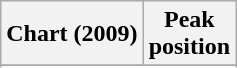<table class="wikitable sortable">
<tr>
<th>Chart (2009)</th>
<th>Peak<br>position</th>
</tr>
<tr>
</tr>
<tr>
</tr>
<tr>
</tr>
<tr>
</tr>
</table>
